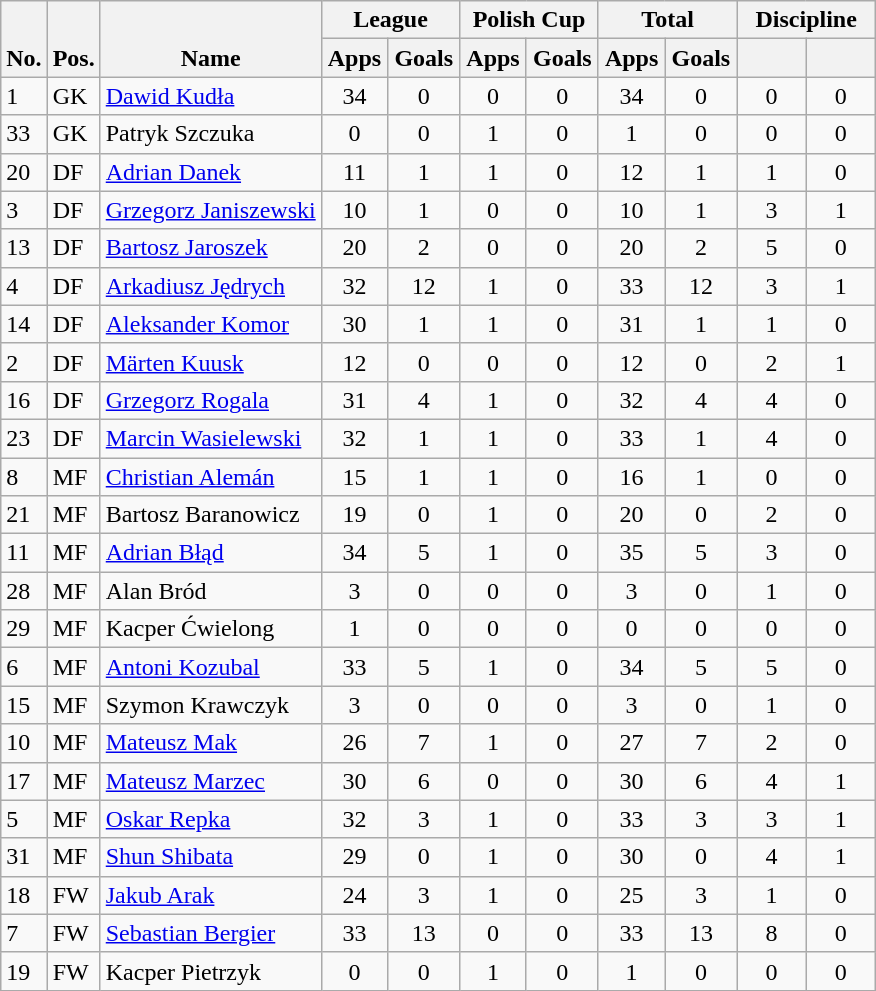<table class="wikitable sortable" style="text-align:center">
<tr>
<th rowspan="2" valign="bottom">No.</th>
<th rowspan="2" valign="bottom">Pos.</th>
<th rowspan="2" valign="bottom">Name</th>
<th colspan="2" width="85">League</th>
<th colspan="2" width="85">Polish Cup</th>
<th colspan="2" width="85">Total</th>
<th colspan="2" width="85">Discipline</th>
</tr>
<tr>
<th>Apps</th>
<th>Goals</th>
<th>Apps</th>
<th>Goals</th>
<th>Apps</th>
<th>Goals</th>
<th></th>
<th></th>
</tr>
<tr>
<td align="left">1</td>
<td align="left">GK</td>
<td align="left"> <a href='#'>Dawid Kudła</a></td>
<td>34</td>
<td>0</td>
<td>0</td>
<td>0</td>
<td>34</td>
<td>0</td>
<td>0</td>
<td 0>0</td>
</tr>
<tr>
<td align="left">33</td>
<td align="left">GK</td>
<td align="left"> Patryk Szczuka</td>
<td>0</td>
<td>0</td>
<td>1</td>
<td>0</td>
<td>1</td>
<td>0</td>
<td>0</td>
<td>0</td>
</tr>
<tr>
<td align="left">20</td>
<td align="left">DF</td>
<td align="left"> <a href='#'>Adrian Danek</a></td>
<td>11</td>
<td>1</td>
<td>1</td>
<td>0</td>
<td>12</td>
<td>1</td>
<td>1</td>
<td>0</td>
</tr>
<tr>
<td align="left">3</td>
<td align="left">DF</td>
<td align="left"> <a href='#'>Grzegorz Janiszewski</a></td>
<td>10</td>
<td>1</td>
<td>0</td>
<td>0</td>
<td>10</td>
<td>1</td>
<td>3</td>
<td>1</td>
</tr>
<tr>
<td align="left">13</td>
<td align="left">DF</td>
<td align="left"> <a href='#'>Bartosz Jaroszek</a></td>
<td>20</td>
<td>2</td>
<td>0</td>
<td>0</td>
<td>20</td>
<td>2</td>
<td>5</td>
<td>0</td>
</tr>
<tr>
<td align="left">4</td>
<td align="left">DF</td>
<td align="left"> <a href='#'>Arkadiusz Jędrych</a></td>
<td>32</td>
<td>12</td>
<td>1</td>
<td>0</td>
<td>33</td>
<td>12</td>
<td>3</td>
<td>1</td>
</tr>
<tr>
<td align="left">14</td>
<td align="left">DF</td>
<td align="left"> <a href='#'>Aleksander Komor</a></td>
<td>30</td>
<td>1</td>
<td>1</td>
<td>0</td>
<td>31</td>
<td>1</td>
<td>1</td>
<td>0</td>
</tr>
<tr>
<td align="left">2</td>
<td align="left">DF</td>
<td align="left"> <a href='#'>Märten Kuusk</a></td>
<td>12</td>
<td>0</td>
<td>0</td>
<td>0</td>
<td>12</td>
<td>0</td>
<td>2</td>
<td>1</td>
</tr>
<tr>
<td align="left">16</td>
<td align="left">DF</td>
<td align="left"> <a href='#'>Grzegorz Rogala</a></td>
<td>31</td>
<td>4</td>
<td>1</td>
<td>0</td>
<td>32</td>
<td>4</td>
<td>4</td>
<td>0</td>
</tr>
<tr>
<td align="left">23</td>
<td align="left">DF</td>
<td align="left"> <a href='#'>Marcin Wasielewski</a></td>
<td>32</td>
<td>1</td>
<td>1</td>
<td>0</td>
<td>33</td>
<td>1</td>
<td>4</td>
<td>0</td>
</tr>
<tr>
<td align="left">8</td>
<td align="left">MF</td>
<td align="left"> <a href='#'>Christian Alemán</a></td>
<td>15</td>
<td>1</td>
<td>1</td>
<td>0</td>
<td>16</td>
<td>1</td>
<td>0</td>
<td>0</td>
</tr>
<tr>
<td align="left">21</td>
<td align="left">MF</td>
<td align="left"> Bartosz Baranowicz</td>
<td>19</td>
<td>0</td>
<td>1</td>
<td>0</td>
<td>20</td>
<td>0</td>
<td>2</td>
<td>0</td>
</tr>
<tr>
<td align="left">11</td>
<td align="left">MF</td>
<td align="left"> <a href='#'>Adrian Błąd</a></td>
<td>34</td>
<td>5</td>
<td>1</td>
<td>0</td>
<td>35</td>
<td>5</td>
<td>3</td>
<td>0</td>
</tr>
<tr>
<td align="left">28</td>
<td align="left">MF</td>
<td align="left"> Alan Bród</td>
<td>3</td>
<td>0</td>
<td>0</td>
<td>0</td>
<td>3</td>
<td>0</td>
<td>1</td>
<td>0</td>
</tr>
<tr>
<td align="left">29</td>
<td align="left">MF</td>
<td align="left"> Kacper Ćwielong</td>
<td>1</td>
<td>0</td>
<td>0</td>
<td>0</td>
<td>0</td>
<td>0</td>
<td>0</td>
<td>0</td>
</tr>
<tr>
<td align="left">6</td>
<td align="left">MF</td>
<td align="left"> <a href='#'>Antoni Kozubal</a></td>
<td>33</td>
<td>5</td>
<td>1</td>
<td>0</td>
<td>34</td>
<td>5</td>
<td>5</td>
<td>0</td>
</tr>
<tr>
<td align="left">15</td>
<td align="left">MF</td>
<td align="left"> Szymon Krawczyk</td>
<td>3</td>
<td>0</td>
<td>0</td>
<td>0</td>
<td>3</td>
<td>0</td>
<td>1</td>
<td>0</td>
</tr>
<tr>
<td align="left">10</td>
<td align="left">MF</td>
<td align="left"> <a href='#'>Mateusz Mak</a></td>
<td>26</td>
<td>7</td>
<td>1</td>
<td>0</td>
<td>27</td>
<td>7</td>
<td>2</td>
<td>0</td>
</tr>
<tr>
<td align="left">17</td>
<td align="left">MF</td>
<td align="left"> <a href='#'>Mateusz Marzec</a></td>
<td>30</td>
<td>6</td>
<td>0</td>
<td>0</td>
<td>30</td>
<td>6</td>
<td>4</td>
<td>1</td>
</tr>
<tr>
<td align="left">5</td>
<td align="left">MF</td>
<td align="left"> <a href='#'>Oskar Repka</a></td>
<td>32</td>
<td>3</td>
<td>1</td>
<td>0</td>
<td>33</td>
<td>3</td>
<td>3</td>
<td>1</td>
</tr>
<tr>
<td align="left">31</td>
<td align="left">MF</td>
<td align="left"> <a href='#'>Shun Shibata</a></td>
<td>29</td>
<td>0</td>
<td>1</td>
<td>0</td>
<td>30</td>
<td>0</td>
<td>4</td>
<td>1</td>
</tr>
<tr>
<td align="left">18</td>
<td align="left">FW</td>
<td align="left"> <a href='#'>Jakub Arak</a></td>
<td>24</td>
<td>3</td>
<td>1</td>
<td>0</td>
<td>25</td>
<td>3</td>
<td>1</td>
<td>0</td>
</tr>
<tr>
<td align="left">7</td>
<td align="left">FW</td>
<td align="left"> <a href='#'>Sebastian Bergier</a></td>
<td>33</td>
<td>13</td>
<td>0</td>
<td>0</td>
<td>33</td>
<td>13</td>
<td>8</td>
<td>0</td>
</tr>
<tr>
<td align="left">19</td>
<td align="left">FW</td>
<td align="left"> Kacper Pietrzyk</td>
<td>0</td>
<td>0</td>
<td>1</td>
<td>0</td>
<td>1</td>
<td>0</td>
<td>0</td>
<td>0</td>
</tr>
</table>
